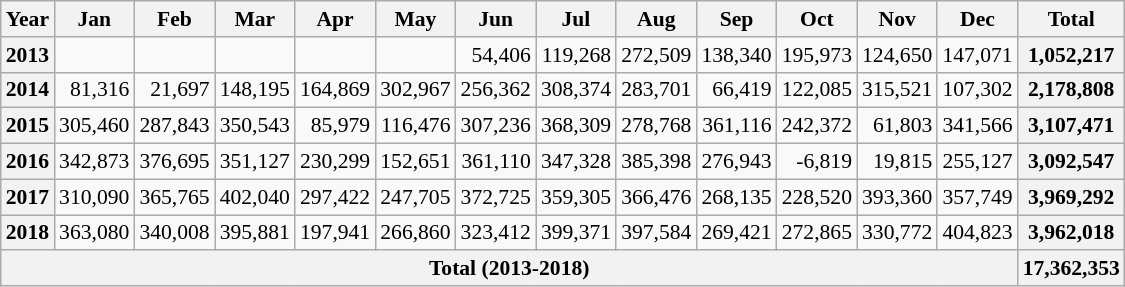<table class=wikitable style="text-align:right; font-size:0.9em;">
<tr>
<th>Year</th>
<th>Jan</th>
<th>Feb</th>
<th>Mar</th>
<th>Apr</th>
<th>May</th>
<th>Jun</th>
<th>Jul</th>
<th>Aug</th>
<th>Sep</th>
<th>Oct</th>
<th>Nov</th>
<th>Dec</th>
<th>Total</th>
</tr>
<tr>
<th>2013</th>
<td></td>
<td></td>
<td></td>
<td></td>
<td></td>
<td>54,406</td>
<td>119,268</td>
<td>272,509</td>
<td>138,340</td>
<td>195,973</td>
<td>124,650</td>
<td>147,071</td>
<th>1,052,217</th>
</tr>
<tr>
<th>2014</th>
<td>81,316</td>
<td>21,697</td>
<td>148,195</td>
<td>164,869</td>
<td>302,967</td>
<td>256,362</td>
<td>308,374</td>
<td>283,701</td>
<td>66,419</td>
<td>122,085</td>
<td>315,521</td>
<td>107,302</td>
<th>2,178,808</th>
</tr>
<tr>
<th>2015</th>
<td>305,460</td>
<td>287,843</td>
<td>350,543</td>
<td>85,979</td>
<td>116,476</td>
<td>307,236</td>
<td>368,309</td>
<td>278,768</td>
<td>361,116</td>
<td>242,372</td>
<td>61,803</td>
<td>341,566</td>
<th>3,107,471</th>
</tr>
<tr>
<th>2016</th>
<td>342,873</td>
<td>376,695</td>
<td>351,127</td>
<td>230,299</td>
<td>152,651</td>
<td>361,110</td>
<td>347,328</td>
<td>385,398</td>
<td>276,943</td>
<td>-6,819</td>
<td>19,815</td>
<td>255,127</td>
<th>3,092,547</th>
</tr>
<tr>
<th>2017</th>
<td>310,090</td>
<td>365,765</td>
<td>402,040</td>
<td>297,422</td>
<td>247,705</td>
<td>372,725</td>
<td>359,305</td>
<td>366,476</td>
<td>268,135</td>
<td>228,520</td>
<td>393,360</td>
<td>357,749</td>
<th>3,969,292</th>
</tr>
<tr>
<th>2018</th>
<td>363,080</td>
<td>340,008</td>
<td>395,881</td>
<td>197,941</td>
<td>266,860</td>
<td>323,412</td>
<td>399,371</td>
<td>397,584</td>
<td>269,421</td>
<td>272,865</td>
<td>330,772</td>
<td>404,823</td>
<th>3,962,018</th>
</tr>
<tr>
<th colspan=13>Total (2013-2018)</th>
<th>17,362,353</th>
</tr>
</table>
